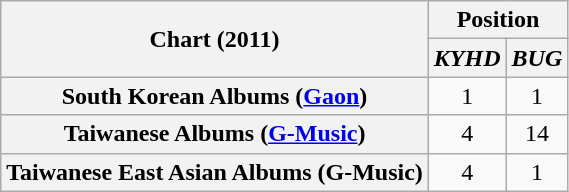<table class="wikitable plainrowheaders" style="text-align:center;">
<tr>
<th rowspan="2" scope="col">Chart (2011)</th>
<th colspan="2" scope="col">Position</th>
</tr>
<tr>
<th><em>KYHD</em></th>
<th><em>BUG</em></th>
</tr>
<tr>
<th scope="row">South Korean Albums (<a href='#'>Gaon</a>)</th>
<td>1</td>
<td>1</td>
</tr>
<tr>
<th scope="row">Taiwanese Albums (<a href='#'>G-Music</a>)</th>
<td>4</td>
<td>14</td>
</tr>
<tr>
<th scope="row">Taiwanese East Asian Albums (G-Music)</th>
<td>4</td>
<td>1</td>
</tr>
</table>
